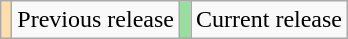<table class="wikitable">
<tr>
<th style="background:#FFDEAD;"></th>
<td>Previous release</td>
<th style="background:#99DD9F;"></th>
<td>Current release</td>
</tr>
</table>
